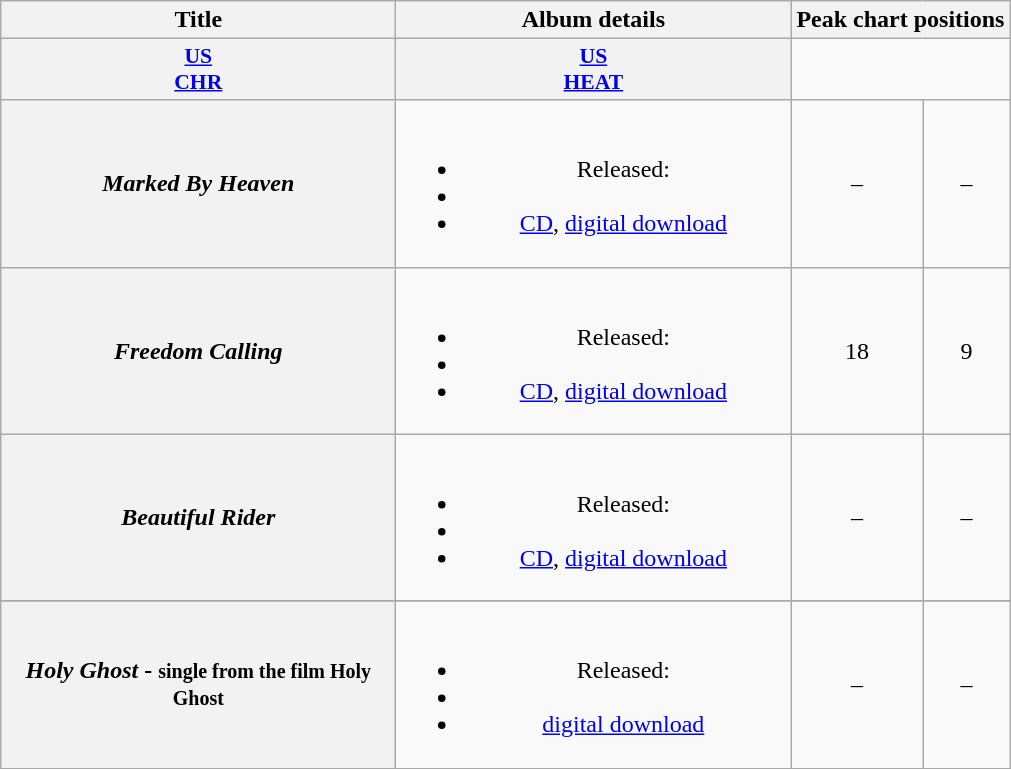<table class="wikitable plainrowheaders" style="text-align:center;">
<tr>
<th scope="col" rowspan="2" style="width:16em;">Title</th>
<th scope="col" rowspan="2" style="width:16em;">Album details</th>
<th scope="col" colspan="2">Peak chart positions</th>
</tr>
<tr>
</tr>
<tr>
<th style="width:3em; font-size:90%"><a href='#'>US<br>CHR</a></th>
<th style="width:3em; font-size:90%"><a href='#'>US<br>HEAT</a></th>
</tr>
<tr>
<th scope="row"><em>Marked By Heaven</em></th>
<td><br><ul><li>Released: </li><li></li><li><a href='#'>CD</a>, <a href='#'>digital download</a></li></ul></td>
<td>–</td>
<td>–</td>
</tr>
<tr>
<th scope="row"><em>Freedom Calling</em></th>
<td><br><ul><li>Released: </li><li></li><li><a href='#'>CD</a>, <a href='#'>digital download</a></li></ul></td>
<td>18</td>
<td>9</td>
</tr>
<tr>
<th scope="row"><em>Beautiful Rider</em></th>
<td><br><ul><li>Released: </li><li></li><li><a href='#'>CD</a>, <a href='#'>digital download</a></li></ul></td>
<td>–</td>
<td>–</td>
</tr>
<tr>
</tr>
<tr>
<th scope="row"><em>Holy Ghost</em> - <small> single from the film Holy Ghost </small></th>
<td><br><ul><li>Released: </li><li></li><li><a href='#'>digital download</a></li></ul></td>
<td>–</td>
<td>–</td>
</tr>
<tr>
</tr>
</table>
